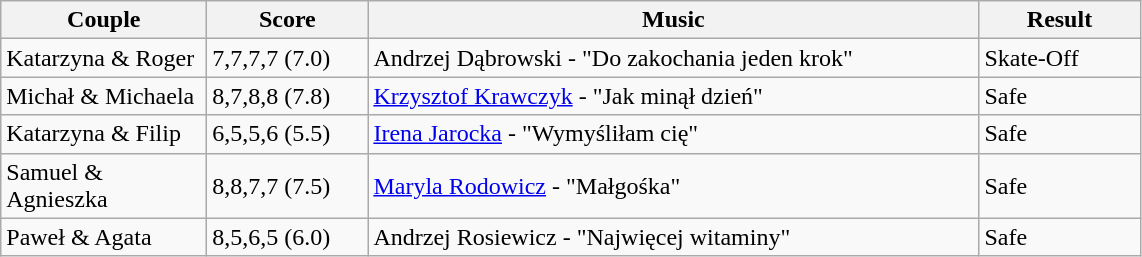<table class="wikitable">
<tr>
<th style="width:130px;">Couple</th>
<th style="width:100px;">Score</th>
<th style="width:400px;">Music</th>
<th style="width:100px;">Result</th>
</tr>
<tr>
<td rowspan="1">Katarzyna & Roger</td>
<td>7,7,7,7 (7.0)</td>
<td>Andrzej Dąbrowski - "Do zakochania jeden krok"</td>
<td rowspan="1">Skate-Off</td>
</tr>
<tr>
<td rowspan="1">Michał & Michaela</td>
<td>8,7,8,8 (7.8)</td>
<td><a href='#'>Krzysztof Krawczyk</a> - "Jak minął dzień"</td>
<td rowspan="1">Safe</td>
</tr>
<tr>
<td rowspan="1">Katarzyna & Filip</td>
<td>6,5,5,6 (5.5)</td>
<td><a href='#'>Irena Jarocka</a> - "Wymyśliłam cię"</td>
<td rowspan="1">Safe</td>
</tr>
<tr>
<td rowspan="1">Samuel & Agnieszka</td>
<td>8,8,7,7 (7.5)</td>
<td><a href='#'>Maryla Rodowicz</a> - "Małgośka"</td>
<td rowspan="1">Safe</td>
</tr>
<tr>
<td rowspan="1">Paweł & Agata</td>
<td>8,5,6,5 (6.0)</td>
<td>Andrzej Rosiewicz - "Najwięcej witaminy"</td>
<td rowspan="1">Safe</td>
</tr>
</table>
